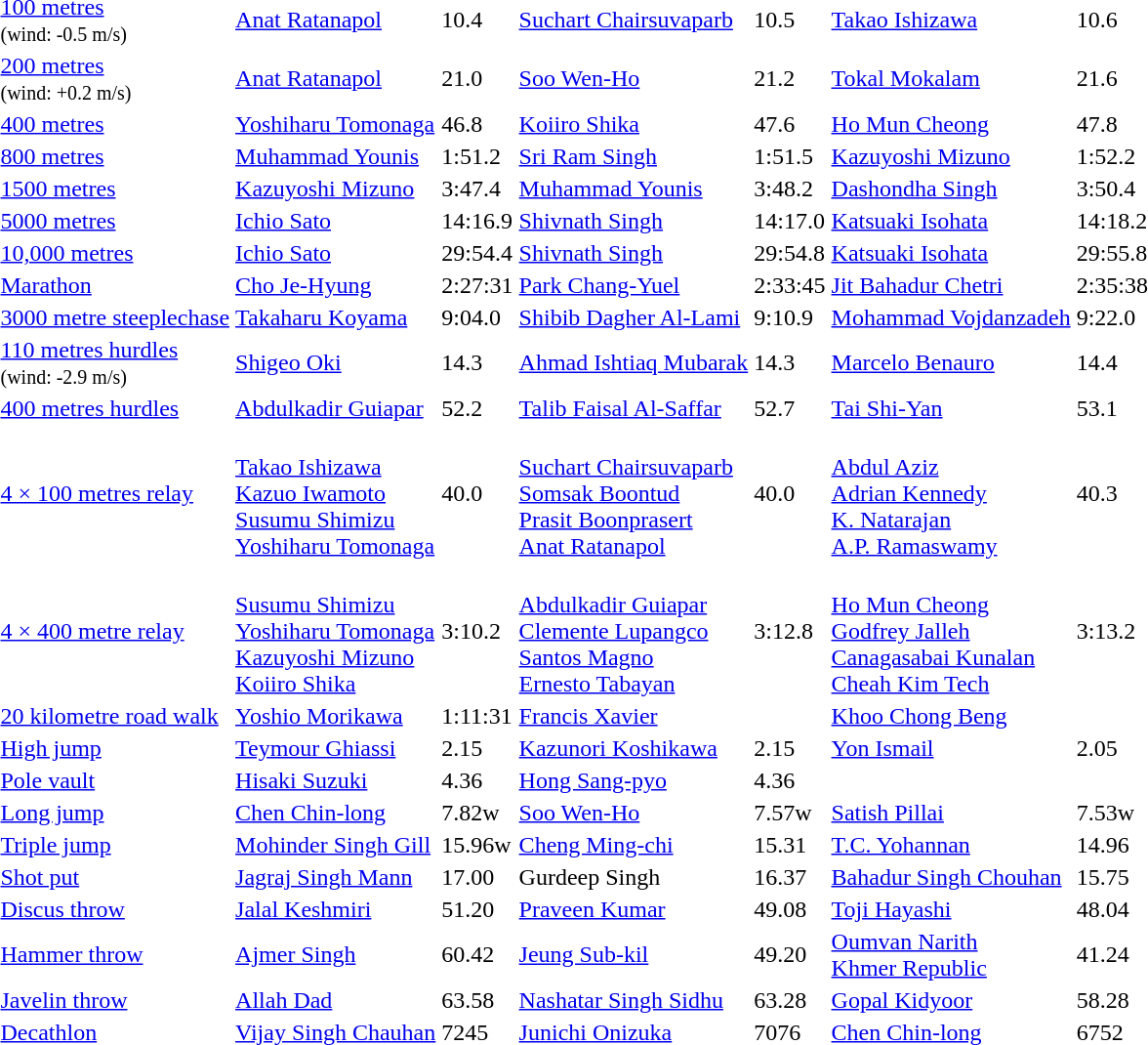<table>
<tr>
<td><a href='#'>100 metres</a><br><small>(wind: -0.5 m/s)</small></td>
<td><a href='#'>Anat Ratanapol</a><br> </td>
<td>10.4</td>
<td><a href='#'>Suchart Chairsuvaparb</a><br> </td>
<td>10.5</td>
<td><a href='#'>Takao Ishizawa</a><br> </td>
<td>10.6</td>
</tr>
<tr>
<td><a href='#'>200 metres</a><br><small>(wind: +0.2 m/s)</small></td>
<td><a href='#'>Anat Ratanapol</a><br> </td>
<td>21.0</td>
<td><a href='#'>Soo Wen-Ho</a><br> </td>
<td>21.2</td>
<td><a href='#'>Tokal Mokalam</a><br> </td>
<td>21.6</td>
</tr>
<tr>
<td><a href='#'>400 metres</a></td>
<td><a href='#'>Yoshiharu Tomonaga</a><br> </td>
<td>46.8</td>
<td><a href='#'>Koiiro Shika</a><br> </td>
<td>47.6</td>
<td><a href='#'>Ho Mun Cheong</a><br> </td>
<td>47.8</td>
</tr>
<tr>
<td><a href='#'>800 metres</a></td>
<td><a href='#'>Muhammad Younis</a><br> </td>
<td>1:51.2</td>
<td><a href='#'>Sri Ram Singh</a><br> </td>
<td>1:51.5</td>
<td><a href='#'>Kazuyoshi Mizuno</a><br> </td>
<td>1:52.2</td>
</tr>
<tr>
<td><a href='#'>1500 metres</a></td>
<td><a href='#'>Kazuyoshi Mizuno</a><br> </td>
<td>3:47.4</td>
<td><a href='#'>Muhammad Younis</a><br> </td>
<td>3:48.2</td>
<td><a href='#'>Dashondha Singh</a><br> </td>
<td>3:50.4</td>
</tr>
<tr>
<td><a href='#'>5000 metres</a></td>
<td><a href='#'>Ichio Sato</a><br> </td>
<td>14:16.9</td>
<td><a href='#'>Shivnath Singh</a><br> </td>
<td>14:17.0</td>
<td><a href='#'>Katsuaki Isohata</a><br> </td>
<td>14:18.2</td>
</tr>
<tr>
<td><a href='#'>10,000 metres</a></td>
<td><a href='#'>Ichio Sato</a><br> </td>
<td>29:54.4</td>
<td><a href='#'>Shivnath Singh</a><br> </td>
<td>29:54.8</td>
<td><a href='#'>Katsuaki Isohata</a><br> </td>
<td>29:55.8</td>
</tr>
<tr>
<td><a href='#'>Marathon</a></td>
<td><a href='#'>Cho Je-Hyung</a><br> </td>
<td>2:27:31</td>
<td><a href='#'>Park Chang-Yuel</a><br> </td>
<td>2:33:45</td>
<td><a href='#'>Jit Bahadur Chetri</a><br> </td>
<td>2:35:38</td>
</tr>
<tr>
<td><a href='#'>3000 metre steeplechase</a></td>
<td><a href='#'>Takaharu Koyama</a><br> </td>
<td>9:04.0</td>
<td><a href='#'>Shibib Dagher Al-Lami</a><br> </td>
<td>9:10.9</td>
<td><a href='#'>Mohammad Vojdanzadeh</a><br> </td>
<td>9:22.0</td>
</tr>
<tr>
<td><a href='#'>110 metres hurdles</a><br><small>(wind: -2.9 m/s)</small></td>
<td><a href='#'>Shigeo Oki</a><br> </td>
<td>14.3</td>
<td><a href='#'>Ahmad Ishtiaq Mubarak</a><br> </td>
<td>14.3</td>
<td><a href='#'>Marcelo Benauro</a><br> </td>
<td>14.4</td>
</tr>
<tr>
<td><a href='#'>400 metres hurdles</a></td>
<td><a href='#'>Abdulkadir Guiapar</a><br> </td>
<td>52.2</td>
<td><a href='#'>Talib Faisal Al-Saffar</a><br> </td>
<td>52.7</td>
<td><a href='#'>Tai Shi-Yan</a><br> </td>
<td>53.1</td>
</tr>
<tr>
<td><a href='#'>4 × 100 metres relay</a></td>
<td><br><a href='#'>Takao Ishizawa</a><br><a href='#'>Kazuo Iwamoto</a><br><a href='#'>Susumu Shimizu</a><br><a href='#'>Yoshiharu Tomonaga</a></td>
<td>40.0</td>
<td><br><a href='#'>Suchart Chairsuvaparb</a><br><a href='#'>Somsak Boontud</a><br><a href='#'>Prasit Boonprasert</a><br><a href='#'>Anat Ratanapol</a></td>
<td>40.0</td>
<td><br><a href='#'>Abdul Aziz</a><br><a href='#'>Adrian Kennedy</a><br><a href='#'>K. Natarajan</a><br><a href='#'>A.P. Ramaswamy</a></td>
<td>40.3</td>
</tr>
<tr>
<td><a href='#'>4 × 400 metre relay</a></td>
<td><br><a href='#'>Susumu Shimizu</a><br><a href='#'>Yoshiharu Tomonaga</a><br><a href='#'>Kazuyoshi Mizuno</a><br><a href='#'>Koiiro Shika</a></td>
<td>3:10.2</td>
<td><br><a href='#'>Abdulkadir Guiapar</a><br><a href='#'>Clemente Lupangco</a><br><a href='#'>Santos Magno</a><br><a href='#'>Ernesto Tabayan</a></td>
<td>3:12.8</td>
<td><br><a href='#'>Ho Mun Cheong</a><br><a href='#'>Godfrey Jalleh</a><br><a href='#'>Canagasabai Kunalan</a><br><a href='#'>Cheah Kim Tech</a></td>
<td>3:13.2</td>
</tr>
<tr>
<td><a href='#'>20 kilometre road walk</a></td>
<td><a href='#'>Yoshio Morikawa</a><br> </td>
<td>1:11:31</td>
<td><a href='#'>Francis Xavier</a><br> </td>
<td></td>
<td><a href='#'>Khoo Chong Beng</a><br> </td>
<td></td>
</tr>
<tr>
<td><a href='#'>High jump</a></td>
<td><a href='#'>Teymour Ghiassi</a><br> </td>
<td>2.15</td>
<td><a href='#'>Kazunori Koshikawa</a><br> </td>
<td>2.15</td>
<td><a href='#'>Yon Ismail</a><br> </td>
<td>2.05</td>
</tr>
<tr>
<td><a href='#'>Pole vault</a></td>
<td><a href='#'>Hisaki Suzuki</a><br> </td>
<td>4.36</td>
<td><a href='#'>Hong Sang-pyo</a><br> </td>
<td>4.36</td>
<td></td>
<td></td>
</tr>
<tr>
<td><a href='#'>Long jump</a></td>
<td><a href='#'>Chen Chin-long</a><br> </td>
<td>7.82w</td>
<td><a href='#'>Soo Wen-Ho</a><br> </td>
<td>7.57w</td>
<td><a href='#'>Satish Pillai</a><br> </td>
<td>7.53w</td>
</tr>
<tr>
<td><a href='#'>Triple jump</a></td>
<td><a href='#'>Mohinder Singh Gill</a><br> </td>
<td>15.96w</td>
<td><a href='#'>Cheng Ming-chi</a><br> </td>
<td>15.31</td>
<td><a href='#'>T.C. Yohannan</a><br> </td>
<td>14.96</td>
</tr>
<tr>
<td><a href='#'>Shot put</a></td>
<td><a href='#'>Jagraj Singh Mann</a><br> </td>
<td>17.00</td>
<td>Gurdeep Singh<br> </td>
<td>16.37</td>
<td><a href='#'>Bahadur Singh Chouhan</a><br> </td>
<td>15.75</td>
</tr>
<tr>
<td><a href='#'>Discus throw</a></td>
<td><a href='#'>Jalal Keshmiri</a><br> </td>
<td>51.20</td>
<td><a href='#'>Praveen Kumar</a><br> </td>
<td>49.08</td>
<td><a href='#'>Toji Hayashi</a><br> </td>
<td>48.04</td>
</tr>
<tr>
<td><a href='#'>Hammer throw</a></td>
<td><a href='#'>Ajmer Singh</a><br> </td>
<td>60.42</td>
<td><a href='#'>Jeung Sub-kil</a><br> </td>
<td>49.20</td>
<td><a href='#'>Oumvan Narith</a><br>  <a href='#'>Khmer Republic</a></td>
<td>41.24</td>
</tr>
<tr>
<td><a href='#'>Javelin throw</a></td>
<td><a href='#'>Allah Dad</a><br> </td>
<td>63.58</td>
<td><a href='#'>Nashatar Singh Sidhu</a><br> </td>
<td>63.28</td>
<td><a href='#'>Gopal Kidyoor</a><br> </td>
<td>58.28</td>
</tr>
<tr>
<td><a href='#'>Decathlon</a></td>
<td><a href='#'>Vijay Singh Chauhan</a><br> </td>
<td>7245</td>
<td><a href='#'>Junichi Onizuka</a><br> </td>
<td>7076</td>
<td><a href='#'>Chen Chin-long</a><br> </td>
<td>6752</td>
</tr>
</table>
